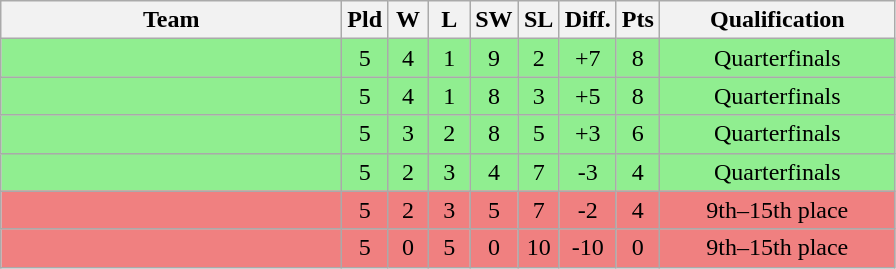<table class=wikitable style="text-align:center">
<tr>
<th width=220>Team</th>
<th width=20>Pld</th>
<th width=20>W</th>
<th width=20>L</th>
<th width=20>SW</th>
<th width=20>SL</th>
<th width=20>Diff.</th>
<th width=20>Pts</th>
<th width=150>Qualification</th>
</tr>
<tr bgcolor=90EE90>
<td align=left></td>
<td>5</td>
<td>4</td>
<td>1</td>
<td>9</td>
<td>2</td>
<td>+7</td>
<td>8</td>
<td>Quarterfinals</td>
</tr>
<tr bgcolor=90EE90>
<td align=left></td>
<td>5</td>
<td>4</td>
<td>1</td>
<td>8</td>
<td>3</td>
<td>+5</td>
<td>8</td>
<td>Quarterfinals</td>
</tr>
<tr bgcolor=90EE90>
<td align=left></td>
<td>5</td>
<td>3</td>
<td>2</td>
<td>8</td>
<td>5</td>
<td>+3</td>
<td>6</td>
<td>Quarterfinals</td>
</tr>
<tr bgcolor=90EE90>
<td align=left></td>
<td>5</td>
<td>2</td>
<td>3</td>
<td>4</td>
<td>7</td>
<td>-3</td>
<td>4</td>
<td>Quarterfinals</td>
</tr>
<tr bgcolor=F08080>
<td align=left></td>
<td>5</td>
<td>2</td>
<td>3</td>
<td>5</td>
<td>7</td>
<td>-2</td>
<td>4</td>
<td>9th–15th place</td>
</tr>
<tr bgcolor=F08080>
<td align=left></td>
<td>5</td>
<td>0</td>
<td>5</td>
<td>0</td>
<td>10</td>
<td>-10</td>
<td>0</td>
<td>9th–15th place</td>
</tr>
</table>
